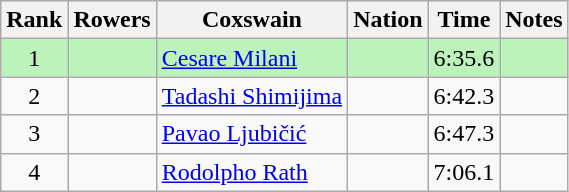<table class="wikitable sortable" style="text-align:center">
<tr>
<th>Rank</th>
<th>Rowers</th>
<th>Coxswain</th>
<th>Nation</th>
<th>Time</th>
<th>Notes</th>
</tr>
<tr bgcolor=bbf3bb>
<td>1</td>
<td align=left></td>
<td align=left><a href='#'>Cesare Milani</a></td>
<td align=left></td>
<td>6:35.6</td>
<td></td>
</tr>
<tr>
<td>2</td>
<td align=left></td>
<td align=left><a href='#'>Tadashi Shimijima</a></td>
<td align=left></td>
<td>6:42.3</td>
<td></td>
</tr>
<tr>
<td>3</td>
<td align=left></td>
<td align=left><a href='#'>Pavao Ljubičić</a></td>
<td align=left></td>
<td>6:47.3</td>
<td></td>
</tr>
<tr>
<td>4</td>
<td align=left></td>
<td align=left><a href='#'>Rodolpho Rath</a></td>
<td align=left></td>
<td>7:06.1</td>
<td></td>
</tr>
</table>
